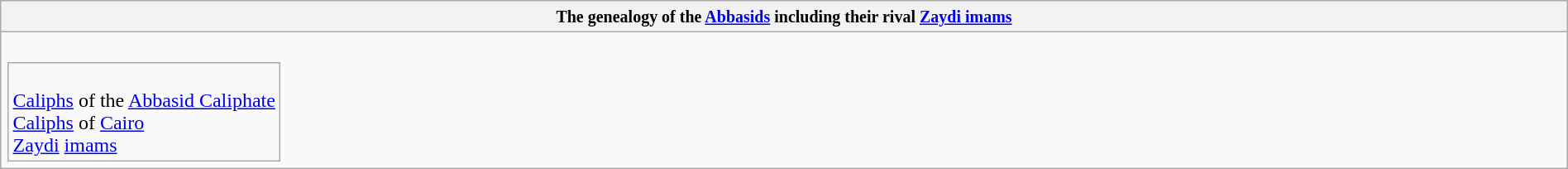<table class="wikitable collapsible collapsed" border="1" style="width:100%; text-align:center;">
<tr>
<th><small>The genealogy of the <a href='#'>Abbasids</a> including their rival <a href='#'>Zaydi imams</a> </small></th>
</tr>
<tr>
<td><br><table - style="vertical-align:top">
<tr>
<td colspan=100% style="text-align:left"><br> <a href='#'>Caliphs</a> of the <a href='#'>Abbasid Caliphate</a><br>
 <a href='#'>Caliphs</a> of <a href='#'>Cairo</a><br>
 <a href='#'>Zaydi</a> <a href='#'>imams</a></td>
</tr>
</table>





































































</td>
</tr>
</table>
